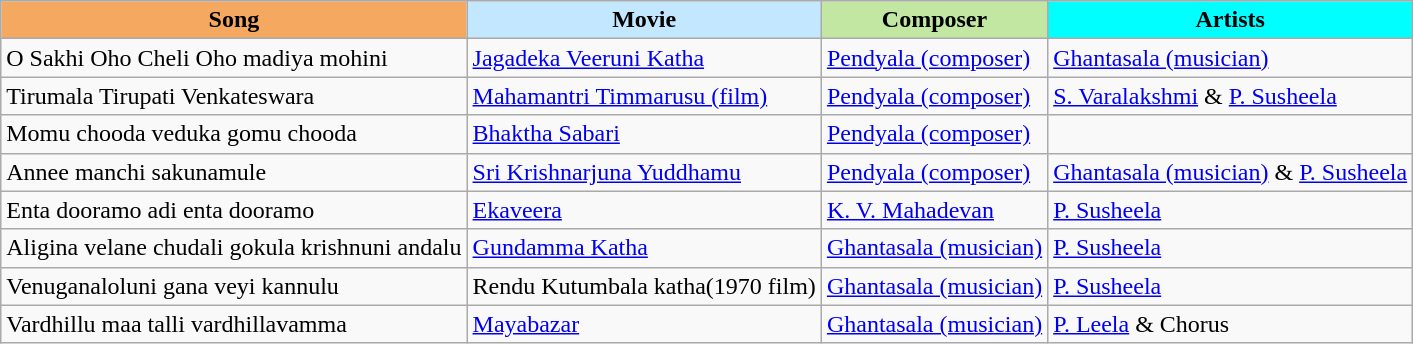<table class="wikitable sortable">
<tr>
<th style="background:#f4a860">Song</th>
<th style="background:#c2e7ff">Movie</th>
<th style="background:#c2e7a3">Composer</th>
<th style="background:#00ffff">Artists</th>
</tr>
<tr>
<td>O Sakhi Oho Cheli Oho madiya mohini</td>
<td><a href='#'>Jagadeka Veeruni Katha</a></td>
<td><a href='#'>Pendyala (composer)</a></td>
<td><a href='#'>Ghantasala (musician)</a></td>
</tr>
<tr>
<td>Tirumala Tirupati Venkateswara</td>
<td><a href='#'>Mahamantri Timmarusu (film)</a></td>
<td><a href='#'>Pendyala (composer)</a></td>
<td><a href='#'>S. Varalakshmi</a> & <a href='#'>P. Susheela</a></td>
</tr>
<tr>
<td>Momu chooda veduka gomu chooda</td>
<td><a href='#'>Bhaktha Sabari</a></td>
<td><a href='#'>Pendyala (composer)</a></td>
<td></td>
</tr>
<tr>
<td>Annee manchi sakunamule</td>
<td><a href='#'>Sri Krishnarjuna Yuddhamu</a></td>
<td><a href='#'>Pendyala (composer)</a></td>
<td><a href='#'>Ghantasala (musician)</a> & <a href='#'>P. Susheela</a></td>
</tr>
<tr>
<td>Enta dooramo adi enta dooramo</td>
<td><a href='#'>Ekaveera</a></td>
<td><a href='#'>K. V. Mahadevan</a></td>
<td><a href='#'>P. Susheela</a></td>
</tr>
<tr>
<td>Aligina velane chudali gokula krishnuni andalu</td>
<td><a href='#'>Gundamma Katha</a></td>
<td><a href='#'>Ghantasala (musician)</a></td>
<td><a href='#'>P. Susheela</a></td>
</tr>
<tr>
<td>Venuganaloluni gana veyi kannulu</td>
<td>Rendu Kutumbala katha(1970 film)</td>
<td><a href='#'>Ghantasala (musician)</a></td>
<td><a href='#'>P. Susheela</a></td>
</tr>
<tr>
<td>Vardhillu maa talli vardhillavamma</td>
<td><a href='#'>Mayabazar</a></td>
<td><a href='#'>Ghantasala (musician)</a></td>
<td><a href='#'>P. Leela</a> & Chorus</td>
</tr>
</table>
